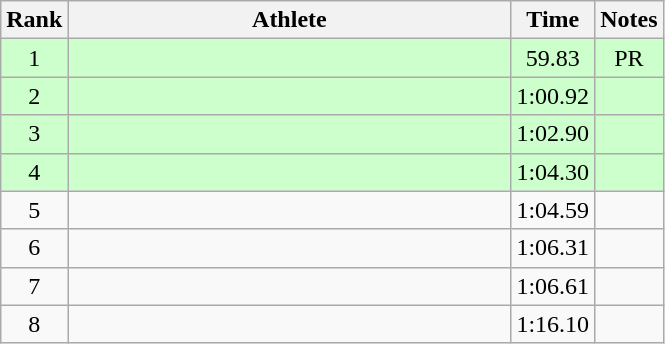<table class="wikitable" style="text-align:center">
<tr>
<th>Rank</th>
<th Style="width:18em">Athlete</th>
<th>Time</th>
<th>Notes</th>
</tr>
<tr style="background:#cfc">
<td>1</td>
<td style="text-align:left"></td>
<td>59.83</td>
<td>PR</td>
</tr>
<tr style="background:#cfc">
<td>2</td>
<td style="text-align:left"></td>
<td>1:00.92</td>
<td></td>
</tr>
<tr style="background:#cfc">
<td>3</td>
<td style="text-align:left"></td>
<td>1:02.90</td>
<td></td>
</tr>
<tr style="background:#cfc">
<td>4</td>
<td style="text-align:left"></td>
<td>1:04.30</td>
<td></td>
</tr>
<tr>
<td>5</td>
<td style="text-align:left"></td>
<td>1:04.59</td>
<td></td>
</tr>
<tr>
<td>6</td>
<td style="text-align:left"></td>
<td>1:06.31</td>
<td></td>
</tr>
<tr>
<td>7</td>
<td style="text-align:left"></td>
<td>1:06.61</td>
<td></td>
</tr>
<tr>
<td>8</td>
<td style="text-align:left"></td>
<td>1:16.10</td>
<td></td>
</tr>
</table>
